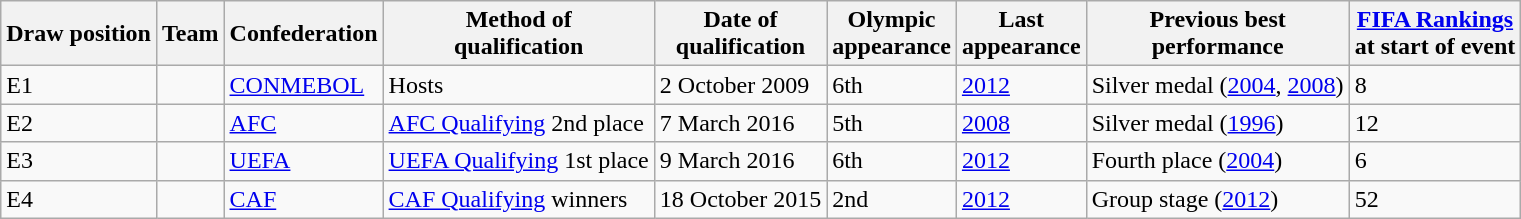<table class="wikitable sortable">
<tr>
<th>Draw position</th>
<th>Team</th>
<th>Confederation</th>
<th>Method of<br>qualification</th>
<th>Date of<br>qualification</th>
<th>Olympic<br>appearance</th>
<th>Last<br>appearance</th>
<th>Previous best<br>performance</th>
<th><a href='#'>FIFA Rankings</a><br>at start of event</th>
</tr>
<tr>
<td>E1</td>
<td style=white-space:nowrap></td>
<td><a href='#'>CONMEBOL</a></td>
<td> Hosts</td>
<td>2 October 2009</td>
<td data-sort-value="6">6th</td>
<td><a href='#'>2012</a></td>
<td data-sort-value="6.2">Silver medal (<a href='#'>2004</a>, <a href='#'>2008</a>)</td>
<td>8</td>
</tr>
<tr>
<td>E2</td>
<td style=white-space:nowrap></td>
<td><a href='#'>AFC</a></td>
<td><a href='#'>AFC Qualifying</a> 2nd place</td>
<td>7 March 2016</td>
<td data-sort-value="5">5th</td>
<td><a href='#'>2008</a></td>
<td data-sort-value="6.1">Silver medal (<a href='#'>1996</a>)</td>
<td>12</td>
</tr>
<tr>
<td>E3</td>
<td style=white-space:nowrap></td>
<td><a href='#'>UEFA</a></td>
<td><a href='#'>UEFA Qualifying</a> 1st place</td>
<td>9 March 2016</td>
<td data-sort-value="6">6th</td>
<td><a href='#'>2012</a></td>
<td data-sort-value="4.1">Fourth place (<a href='#'>2004</a>)</td>
<td>6</td>
</tr>
<tr>
<td>E4</td>
<td style=white-space:nowrap></td>
<td><a href='#'>CAF</a></td>
<td><a href='#'>CAF Qualifying</a> winners</td>
<td>18 October 2015</td>
<td data-sort-value="2">2nd</td>
<td><a href='#'>2012</a></td>
<td data-sort-value="1.1">Group stage (<a href='#'>2012</a>)</td>
<td>52</td>
</tr>
</table>
